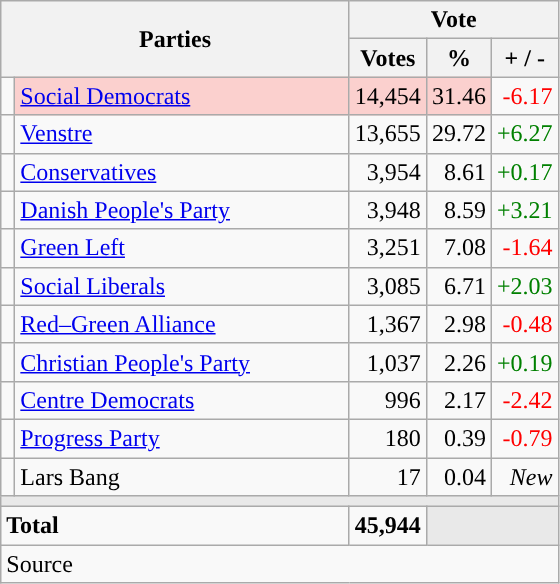<table class="wikitable" style="text-align:right;">
<tr>
<th style="text-align:centre;" rowspan="2" colspan="2" width="225">Parties</th>
<th colspan="3">Vote</th>
</tr>
<tr>
<th width="15">Votes</th>
<th width="15">%</th>
<th width="15">+ / -</th>
</tr>
<tr>
<td width="2" style="color:inherit;background:"></td>
<td bgcolor=#fbd0ce  align="left"><a href='#'>Social Democrats</a></td>
<td bgcolor=#fbd0ce>14,454</td>
<td bgcolor=#fbd0ce>31.46</td>
<td style=color:red;>-6.17</td>
</tr>
<tr>
<td width="2" style="color:inherit;background:"></td>
<td align="left"><a href='#'>Venstre</a></td>
<td>13,655</td>
<td>29.72</td>
<td style=color:green;>+6.27</td>
</tr>
<tr>
<td width="2" style="color:inherit;background:"></td>
<td align="left"><a href='#'>Conservatives</a></td>
<td>3,954</td>
<td>8.61</td>
<td style=color:green;>+0.17</td>
</tr>
<tr>
<td width="2" style="color:inherit;background:"></td>
<td align="left"><a href='#'>Danish People's Party</a></td>
<td>3,948</td>
<td>8.59</td>
<td style=color:green;>+3.21</td>
</tr>
<tr>
<td width="2" style="color:inherit;background:"></td>
<td align="left"><a href='#'>Green Left</a></td>
<td>3,251</td>
<td>7.08</td>
<td style=color:red;>-1.64</td>
</tr>
<tr>
<td width="2" style="color:inherit;background:"></td>
<td align="left"><a href='#'>Social Liberals</a></td>
<td>3,085</td>
<td>6.71</td>
<td style=color:green;>+2.03</td>
</tr>
<tr>
<td width="2" style="color:inherit;background:"></td>
<td align="left"><a href='#'>Red–Green Alliance</a></td>
<td>1,367</td>
<td>2.98</td>
<td style=color:red;>-0.48</td>
</tr>
<tr>
<td width="2" style="color:inherit;background:"></td>
<td align="left"><a href='#'>Christian People's Party</a></td>
<td>1,037</td>
<td>2.26</td>
<td style=color:green;>+0.19</td>
</tr>
<tr>
<td width="2" style="color:inherit;background:"></td>
<td align="left"><a href='#'>Centre Democrats</a></td>
<td>996</td>
<td>2.17</td>
<td style=color:red;>-2.42</td>
</tr>
<tr>
<td width="2" style="color:inherit;background:"></td>
<td align="left"><a href='#'>Progress Party</a></td>
<td>180</td>
<td>0.39</td>
<td style=color:red;>-0.79</td>
</tr>
<tr>
<td width="2" style="color:inherit;background:"></td>
<td align="left">Lars Bang</td>
<td>17</td>
<td>0.04</td>
<td><em>New</em></td>
</tr>
<tr>
<td colspan="7" bgcolor="#E9E9E9"></td>
</tr>
<tr>
<td align="left" colspan="2"><strong>Total</strong></td>
<td><strong>45,944</strong></td>
<td bgcolor="#E9E9E9" colspan="2"></td>
</tr>
<tr>
<td align="left" colspan="6">Source</td>
</tr>
</table>
